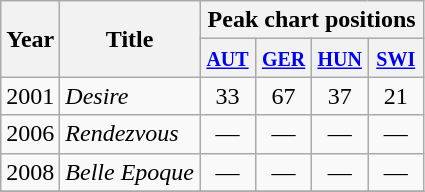<table class="wikitable">
<tr>
<th rowspan="2">Year</th>
<th rowspan="2">Title</th>
<th colspan="4">Peak chart positions</th>
</tr>
<tr>
<th width="30"><small><a href='#'>AUT</a></small><br></th>
<th width="30"><small><a href='#'>GER</a></small><br></th>
<th width="30"><small><a href='#'>HUN</a></small><br></th>
<th width="30"><small><a href='#'>SWI</a></small><br></th>
</tr>
<tr>
<td>2001</td>
<td><em>Desire</em></td>
<td align="center">33</td>
<td align="center">67</td>
<td align="center">37</td>
<td align="center">21</td>
</tr>
<tr>
<td>2006</td>
<td><em>Rendezvous</em></td>
<td align="center">—</td>
<td align="center">—</td>
<td align="center">—</td>
<td align="center">—</td>
</tr>
<tr>
<td>2008</td>
<td><em>Belle Epoque</em></td>
<td align="center">—</td>
<td align="center">—</td>
<td align="center">—</td>
<td align="center">—</td>
</tr>
<tr>
</tr>
</table>
